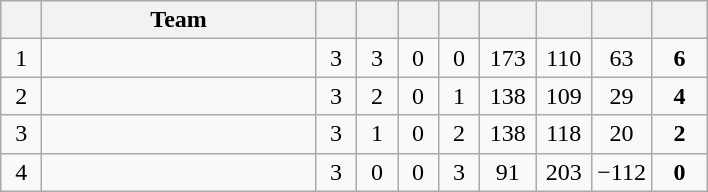<table class=wikitable style=text-align:center>
<tr>
<th width=20 abbr=Position></th>
<th width=175>Team</th>
<th width=20 abbr=Played></th>
<th width=20 abbr=Won></th>
<th width=20 abbr=Drawn></th>
<th width=20 abbr=Lost></th>
<th width=30 abbr=Goal For></th>
<th width=30 abbr=Goal Against></th>
<th width=30 abbr=Goal Difference></th>
<th width=30 abbr=Points></th>
</tr>
<tr>
<td>1 </td>
<td align=left></td>
<td>3</td>
<td>3</td>
<td>0</td>
<td>0</td>
<td>173</td>
<td>110</td>
<td>63</td>
<td><strong>6</strong></td>
</tr>
<tr>
<td>2 </td>
<td align=left></td>
<td>3</td>
<td>2</td>
<td>0</td>
<td>1</td>
<td>138</td>
<td>109</td>
<td>29</td>
<td><strong>4</strong></td>
</tr>
<tr>
<td>3 </td>
<td align=left></td>
<td>3</td>
<td>1</td>
<td>0</td>
<td>2</td>
<td>138</td>
<td>118</td>
<td>20</td>
<td><strong>2</strong></td>
</tr>
<tr>
<td>4 </td>
<td align=left></td>
<td>3</td>
<td>0</td>
<td>0</td>
<td>3</td>
<td>91</td>
<td>203</td>
<td>−112</td>
<td><strong>0</strong></td>
</tr>
</table>
